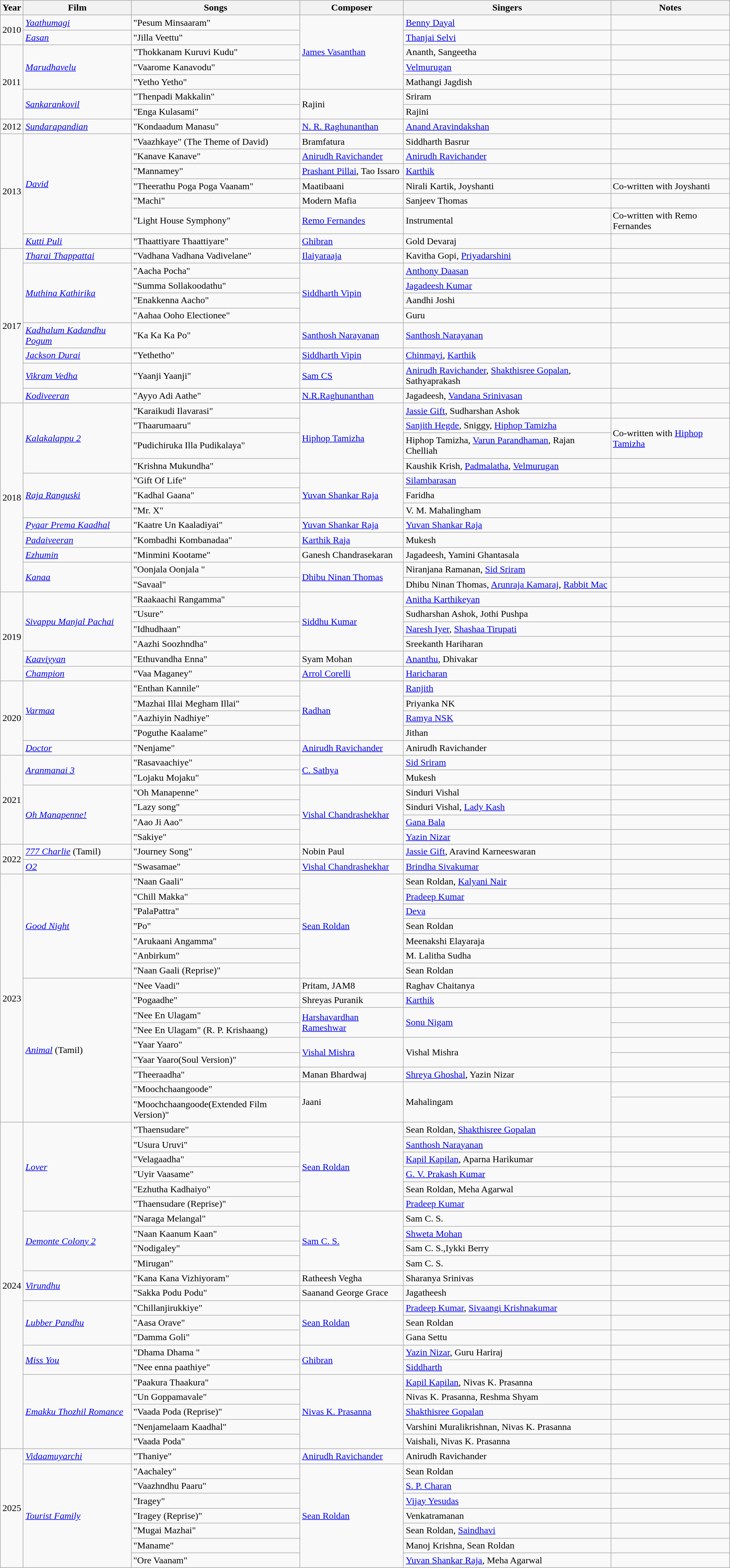<table class="wikitable sortable">
<tr>
<th>Year</th>
<th>Film</th>
<th>Songs</th>
<th>Composer</th>
<th>Singers</th>
<th class=unsortable>Notes</th>
</tr>
<tr>
<td rowspan=2>2010</td>
<td><em><a href='#'>Yaathumagi</a></em></td>
<td>"Pesum Minsaaram"</td>
<td rowspan=5><a href='#'>James Vasanthan</a></td>
<td><a href='#'>Benny Dayal</a></td>
<td></td>
</tr>
<tr>
<td><em><a href='#'>Easan</a></em></td>
<td>"Jilla Veettu"</td>
<td><a href='#'>Thanjai Selvi</a></td>
<td></td>
</tr>
<tr>
<td rowspan=5>2011</td>
<td rowspan=3><em><a href='#'>Marudhavelu</a></em></td>
<td>"Thokkanam Kuruvi Kudu"</td>
<td>Ananth, Sangeetha</td>
<td></td>
</tr>
<tr>
<td>"Vaarome Kanavodu"</td>
<td><a href='#'>Velmurugan</a></td>
<td></td>
</tr>
<tr>
<td>"Yetho Yetho"</td>
<td>Mathangi Jagdish</td>
<td></td>
</tr>
<tr>
<td rowspan=2><em><a href='#'>Sankarankovil</a></em></td>
<td>"Thenpadi Makkalin"</td>
<td rowspan=2>Rajini</td>
<td>Sriram</td>
<td></td>
</tr>
<tr>
<td>"Enga Kulasami"</td>
<td>Rajini</td>
<td></td>
</tr>
<tr>
<td>2012</td>
<td><em><a href='#'>Sundarapandian</a></em></td>
<td>"Kondaadum Manasu"</td>
<td><a href='#'>N. R. Raghunanthan</a></td>
<td><a href='#'>Anand Aravindakshan</a></td>
<td></td>
</tr>
<tr>
<td rowspan=7>2013</td>
<td rowspan=6><em><a href='#'>David</a></em></td>
<td>"Vaazhkaye" (The Theme of David)</td>
<td>Bramfatura</td>
<td>Siddharth Basrur</td>
<td></td>
</tr>
<tr>
<td>"Kanave Kanave"</td>
<td><a href='#'>Anirudh Ravichander</a></td>
<td><a href='#'>Anirudh Ravichander</a></td>
<td></td>
</tr>
<tr>
<td>"Mannamey"</td>
<td><a href='#'>Prashant Pillai</a>, Tao Issaro</td>
<td><a href='#'>Karthik</a></td>
<td></td>
</tr>
<tr>
<td>"Theerathu Poga Poga Vaanam"</td>
<td>Maatibaani</td>
<td>Nirali Kartik, Joyshanti</td>
<td>Co-written with Joyshanti</td>
</tr>
<tr>
<td>"Machi"</td>
<td>Modern Mafia</td>
<td>Sanjeev Thomas</td>
<td></td>
</tr>
<tr>
<td>"Light House Symphony"</td>
<td><a href='#'>Remo Fernandes</a></td>
<td>Instrumental</td>
<td>Co-written with Remo Fernandes</td>
</tr>
<tr>
<td><em><a href='#'>Kutti Puli</a></em></td>
<td>"Thaattiyare Thaattiyare"</td>
<td><a href='#'>Ghibran</a></td>
<td>Gold Devaraj</td>
<td></td>
</tr>
<tr>
<td rowspan=9>2017</td>
<td><em><a href='#'>Tharai Thappattai</a></em></td>
<td>"Vadhana Vadhana Vadivelane"</td>
<td><a href='#'>Ilaiyaraaja</a></td>
<td>Kavitha Gopi, <a href='#'>Priyadarshini</a></td>
<td></td>
</tr>
<tr>
<td rowspan=4><em><a href='#'>Muthina Kathirika</a></em></td>
<td>"Aacha Pocha"</td>
<td rowspan=4><a href='#'>Siddharth Vipin</a></td>
<td><a href='#'>Anthony Daasan</a></td>
<td></td>
</tr>
<tr>
<td>"Summa Sollakoodathu"</td>
<td><a href='#'>Jagadeesh Kumar</a></td>
<td></td>
</tr>
<tr>
<td>"Enakkenna Aacho"</td>
<td>Aandhi Joshi</td>
<td></td>
</tr>
<tr>
<td>"Aahaa Ooho Electionee"</td>
<td>Guru</td>
<td></td>
</tr>
<tr>
<td><em><a href='#'>Kadhalum Kadandhu Pogum</a></em></td>
<td>"Ka Ka Ka Po"</td>
<td><a href='#'>Santhosh Narayanan</a></td>
<td><a href='#'>Santhosh Narayanan</a></td>
<td></td>
</tr>
<tr>
<td><em><a href='#'>Jackson Durai</a></em></td>
<td>"Yethetho"</td>
<td><a href='#'>Siddharth Vipin</a></td>
<td><a href='#'>Chinmayi</a>, <a href='#'>Karthik</a></td>
<td></td>
</tr>
<tr>
<td><em><a href='#'>Vikram Vedha</a></em></td>
<td>"Yaanji Yaanji"</td>
<td><a href='#'>Sam CS</a></td>
<td><a href='#'>Anirudh Ravichander</a>, <a href='#'>Shakthisree Gopalan</a>, Sathyaprakash</td>
<td></td>
</tr>
<tr>
<td><em><a href='#'>Kodiveeran</a></em></td>
<td>"Ayyo Adi Aathe"</td>
<td><a href='#'>N.R.Raghunanthan</a></td>
<td>Jagadeesh, <a href='#'>Vandana Srinivasan</a></td>
<td></td>
</tr>
<tr>
<td rowspan=12>2018</td>
<td rowspan=4><em><a href='#'>Kalakalappu 2</a></em></td>
<td>"Karaikudi Ilavarasi"</td>
<td rowspan=4><a href='#'>Hiphop Tamizha</a></td>
<td><a href='#'>Jassie Gift</a>, Sudharshan Ashok</td>
<td></td>
</tr>
<tr>
<td>"Thaarumaaru"</td>
<td><a href='#'>Sanjith Hegde</a>, Sniggy, <a href='#'>Hiphop Tamizha</a></td>
<td rowspan=2>Co-written with <a href='#'>Hiphop Tamizha</a></td>
</tr>
<tr>
<td>"Pudichiruka Illa Pudikalaya"</td>
<td>Hiphop Tamizha, <a href='#'>Varun Parandhaman</a>, Rajan Chelliah</td>
</tr>
<tr>
<td>"Krishna Mukundha"</td>
<td>Kaushik Krish, <a href='#'>Padmalatha</a>, <a href='#'>Velmurugan</a></td>
<td></td>
</tr>
<tr>
<td rowspan=3><em><a href='#'>Raja Ranguski</a></em></td>
<td>"Gift Of Life"</td>
<td rowspan=3><a href='#'>Yuvan Shankar Raja</a></td>
<td><a href='#'>Silambarasan</a></td>
<td></td>
</tr>
<tr>
<td>"Kadhal Gaana"</td>
<td>Faridha</td>
<td></td>
</tr>
<tr>
<td>"Mr. X"</td>
<td>V. M. Mahalingham</td>
<td></td>
</tr>
<tr>
<td><em><a href='#'>Pyaar Prema Kaadhal</a></em></td>
<td>"Kaatre Un Kaaladiyai"</td>
<td><a href='#'>Yuvan Shankar Raja</a></td>
<td><a href='#'>Yuvan Shankar Raja</a></td>
<td></td>
</tr>
<tr>
<td><em><a href='#'>Padaiveeran</a></em></td>
<td>"Kombadhi Kombanadaa"</td>
<td><a href='#'>Karthik Raja</a></td>
<td>Mukesh</td>
<td></td>
</tr>
<tr>
<td><em><a href='#'>Ezhumin</a></em></td>
<td>"Minmini Kootame"</td>
<td>Ganesh Chandrasekaran</td>
<td>Jagadeesh, Yamini Ghantasala</td>
<td></td>
</tr>
<tr>
<td rowspan=2><em><a href='#'>Kanaa</a></em></td>
<td>"Oonjala Oonjala "</td>
<td rowspan=2><a href='#'>Dhibu Ninan Thomas</a></td>
<td>Niranjana Ramanan, <a href='#'>Sid Sriram</a></td>
<td></td>
</tr>
<tr>
<td>"Savaal"</td>
<td>Dhibu Ninan Thomas, <a href='#'>Arunraja Kamaraj</a>, <a href='#'>Rabbit Mac</a></td>
<td></td>
</tr>
<tr>
<td rowspan=6>2019</td>
<td rowspan=4><em><a href='#'>Sivappu Manjal Pachai</a></em></td>
<td>"Raakaachi Rangamma"</td>
<td rowspan=4><a href='#'>Siddhu Kumar</a></td>
<td><a href='#'>Anitha Karthikeyan</a></td>
<td></td>
</tr>
<tr>
<td>"Usure"</td>
<td>Sudharshan Ashok, Jothi Pushpa</td>
<td></td>
</tr>
<tr>
<td>"Idhudhaan"</td>
<td><a href='#'>Naresh Iyer</a>, <a href='#'>Shashaa Tirupati</a></td>
<td></td>
</tr>
<tr>
<td>"Aazhi Soozhndha"</td>
<td>Sreekanth Hariharan</td>
<td></td>
</tr>
<tr>
<td><em><a href='#'>Kaaviyyan</a></em></td>
<td>"Ethuvandha Enna"</td>
<td>Syam Mohan</td>
<td><a href='#'>Ananthu</a>, Dhivakar</td>
<td></td>
</tr>
<tr>
<td><em><a href='#'>Champion</a></em></td>
<td>"Vaa Maganey"</td>
<td><a href='#'>Arrol Corelli</a></td>
<td><a href='#'>Haricharan</a></td>
<td></td>
</tr>
<tr>
<td rowspan="5">2020</td>
<td rowspan=4><em><a href='#'>Varmaa</a></em></td>
<td>"Enthan Kannile"</td>
<td rowspan=4><a href='#'>Radhan</a></td>
<td><a href='#'>Ranjith</a></td>
<td></td>
</tr>
<tr>
<td>"Mazhai Illai Megham Illai"</td>
<td>Priyanka NK</td>
<td></td>
</tr>
<tr>
<td>"Aazhiyin Nadhiye"</td>
<td><a href='#'>Ramya NSK</a></td>
<td></td>
</tr>
<tr>
<td>"Poguthe Kaalame"</td>
<td>Jithan</td>
<td></td>
</tr>
<tr>
<td><em><a href='#'>Doctor</a></em></td>
<td>"Nenjame"</td>
<td><a href='#'>Anirudh Ravichander</a></td>
<td>Anirudh Ravichander</td>
<td></td>
</tr>
<tr>
<td rowspan=6>2021</td>
<td rowspan=2><em><a href='#'>Aranmanai 3</a></em></td>
<td>"Rasavaachiye"</td>
<td rowspan=2><a href='#'>C. Sathya</a></td>
<td><a href='#'>Sid Sriram</a></td>
<td></td>
</tr>
<tr>
<td>"Lojaku Mojaku"</td>
<td>Mukesh</td>
<td></td>
</tr>
<tr>
<td rowspan=4><em><a href='#'>Oh Manapenne!</a></em></td>
<td>"Oh Manapenne"</td>
<td rowspan=4><a href='#'>Vishal Chandrashekhar</a></td>
<td>Sinduri Vishal</td>
<td></td>
</tr>
<tr>
<td>"Lazy song"</td>
<td>Sinduri Vishal, <a href='#'>Lady Kash</a></td>
<td></td>
</tr>
<tr>
<td>"Aao Ji Aao"</td>
<td><a href='#'>Gana Bala</a></td>
<td></td>
</tr>
<tr>
<td>"Sakiye"</td>
<td><a href='#'>Yazin Nizar</a></td>
<td></td>
</tr>
<tr>
<td rowspan="2">2022</td>
<td><em><a href='#'>777 Charlie</a></em> (Tamil)</td>
<td>"Journey Song"</td>
<td>Nobin Paul</td>
<td><a href='#'>Jassie Gift</a>, Aravind Karneeswaran</td>
<td></td>
</tr>
<tr>
<td><em><a href='#'>O2</a></em></td>
<td>"Swasamae"</td>
<td><a href='#'>Vishal Chandrashekhar</a></td>
<td><a href='#'>Brindha Sivakumar</a></td>
<td></td>
</tr>
<tr>
<td rowspan=16>2023</td>
<td rowspan=7><em><a href='#'>Good Night</a></em></td>
<td>"Naan Gaali"</td>
<td rowspan=7><a href='#'>Sean Roldan</a></td>
<td>Sean Roldan, <a href='#'>Kalyani Nair</a></td>
<td></td>
</tr>
<tr>
<td>"Chill Makka"</td>
<td><a href='#'>Pradeep Kumar</a></td>
<td></td>
</tr>
<tr>
<td>"PalaPattra"</td>
<td><a href='#'>Deva</a></td>
<td></td>
</tr>
<tr>
<td>"Po"</td>
<td>Sean Roldan</td>
<td></td>
</tr>
<tr>
<td>"Arukaani Angamma"</td>
<td>Meenakshi Elayaraja</td>
<td></td>
</tr>
<tr>
<td>"Anbirkum"</td>
<td>M. Lalitha Sudha</td>
<td></td>
</tr>
<tr>
<td>"Naan Gaali (Reprise)"</td>
<td>Sean Roldan</td>
<td></td>
</tr>
<tr>
<td rowspan=9><em><a href='#'>Animal</a></em> (Tamil)</td>
<td>"Nee Vaadi"</td>
<td>Pritam, JAM8</td>
<td>Raghav Chaitanya</td>
<td></td>
</tr>
<tr>
<td>"Pogaadhe"</td>
<td>Shreyas Puranik</td>
<td><a href='#'>Karthik</a></td>
<td></td>
</tr>
<tr>
<td>"Nee En Ulagam"</td>
<td rowspan=2><a href='#'>Harshavardhan Rameshwar</a></td>
<td rowspan=2><a href='#'>Sonu Nigam</a></td>
<td></td>
</tr>
<tr>
<td>"Nee En Ulagam" (R. P. Krishaang)</td>
<td></td>
</tr>
<tr>
<td>"Yaar Yaaro"</td>
<td rowspan=2><a href='#'>Vishal Mishra</a></td>
<td rowspan=2>Vishal Mishra</td>
<td></td>
</tr>
<tr>
<td>"Yaar Yaaro(Soul Version)"</td>
<td></td>
</tr>
<tr>
<td>"Theeraadha"</td>
<td>Manan Bhardwaj</td>
<td><a href='#'>Shreya Ghoshal</a>, Yazin Nizar</td>
<td></td>
</tr>
<tr>
<td>"Moochchaangoode"</td>
<td rowspan=2>Jaani</td>
<td rowspan=2>Mahalingam</td>
<td></td>
</tr>
<tr>
<td>"Moochchaangoode(Extended Film Version)"</td>
<td></td>
</tr>
<tr>
<td rowspan="22">2024</td>
<td rowspan=6><em><a href='#'>Lover</a></em></td>
<td>"Thaensudare"</td>
<td rowspan=6><a href='#'>Sean Roldan</a></td>
<td>Sean Roldan, <a href='#'>Shakthisree Gopalan</a></td>
<td></td>
</tr>
<tr>
<td>"Usura Uruvi"</td>
<td><a href='#'>Santhosh Narayanan</a></td>
<td></td>
</tr>
<tr>
<td>"Velagaadha"</td>
<td><a href='#'>Kapil Kapilan</a>, Aparna Harikumar</td>
<td></td>
</tr>
<tr>
<td>"Uyir Vaasame"</td>
<td><a href='#'>G. V. Prakash Kumar</a></td>
<td></td>
</tr>
<tr>
<td>"Ezhutha Kadhaiyo"</td>
<td>Sean Roldan, Meha Agarwal</td>
<td></td>
</tr>
<tr>
<td>"Thaensudare (Reprise)"</td>
<td><a href='#'>Pradeep Kumar</a></td>
<td></td>
</tr>
<tr>
<td rowspan=4><em><a href='#'>Demonte Colony 2</a></em></td>
<td>"Naraga Melangal"</td>
<td rowspan=4><a href='#'>Sam C. S.</a></td>
<td>Sam C. S.</td>
<td></td>
</tr>
<tr>
<td>"Naan Kaanum Kaan"</td>
<td><a href='#'>Shweta Mohan</a></td>
<td></td>
</tr>
<tr>
<td>"Nodigaley"</td>
<td>Sam C. S.,Iykki Berry</td>
<td></td>
</tr>
<tr>
<td>"Mirugan"</td>
<td>Sam C. S.</td>
<td></td>
</tr>
<tr>
<td rowspan=2><em><a href='#'>Virundhu</a></em></td>
<td>"Kana Kana Vizhiyoram"</td>
<td>Ratheesh Vegha</td>
<td>Sharanya Srinivas</td>
<td></td>
</tr>
<tr>
<td>"Sakka Podu Podu"</td>
<td>Saanand George Grace</td>
<td>Jagatheesh</td>
<td></td>
</tr>
<tr>
<td rowspan=3><em><a href='#'>Lubber Pandhu</a></em></td>
<td>"Chillanjirukkiye"</td>
<td rowspan=3><a href='#'>Sean Roldan</a></td>
<td><a href='#'>Pradeep Kumar</a>, <a href='#'>Sivaangi Krishnakumar</a></td>
<td></td>
</tr>
<tr>
<td>"Aasa Orave"</td>
<td>Sean Roldan</td>
<td></td>
</tr>
<tr>
<td>"Damma Goli"</td>
<td>Gana Settu</td>
<td></td>
</tr>
<tr>
<td rowspan=2><em><a href='#'>Miss You</a></em></td>
<td>"Dhama Dhama "</td>
<td rowspan=2><a href='#'>Ghibran</a></td>
<td><a href='#'>Yazin Nizar</a>, Guru Hariraj</td>
<td></td>
</tr>
<tr>
<td>"Nee enna paathiye"</td>
<td><a href='#'> Siddharth</a></td>
<td></td>
</tr>
<tr>
<td rowspan="5"><em><a href='#'>Emakku Thozhil Romance</a></em></td>
<td>"Paakura Thaakura"</td>
<td rowspan=5><a href='#'>Nivas K. Prasanna</a></td>
<td><a href='#'>Kapil Kapilan</a>, Nivas K. Prasanna</td>
<td></td>
</tr>
<tr>
<td>"Un Goppamavale"</td>
<td>Nivas K. Prasanna, Reshma Shyam</td>
<td></td>
</tr>
<tr>
<td>"Vaada Poda (Reprise)"</td>
<td><a href='#'>Shakthisree Gopalan</a></td>
<td></td>
</tr>
<tr>
<td>"Nenjamelaam Kaadhal"</td>
<td>Varshini Muralikrishnan, Nivas K. Prasanna</td>
<td></td>
</tr>
<tr>
<td>"Vaada Poda"</td>
<td>Vaishali, Nivas K. Prasanna</td>
<td></td>
</tr>
<tr>
<td rowspan="8">2025</td>
<td><em><a href='#'>Vidaamuyarchi</a></em></td>
<td>"Thaniye"</td>
<td><a href='#'>Anirudh Ravichander</a></td>
<td>Anirudh Ravichander</td>
<td></td>
</tr>
<tr>
<td rowspan="7"><a href='#'><em>Tourist Family</em></a></td>
<td>"Aachaley"</td>
<td rowspan="7"><a href='#'>Sean Roldan</a></td>
<td>Sean Roldan</td>
<td></td>
</tr>
<tr>
<td>"Vaazhndhu Paaru"</td>
<td><a href='#'>S. P. Charan</a></td>
<td></td>
</tr>
<tr>
<td>"Iragey"</td>
<td><a href='#'>Vijay Yesudas</a></td>
<td></td>
</tr>
<tr>
<td>"Iragey (Reprise)"</td>
<td>Venkatramanan</td>
<td></td>
</tr>
<tr>
<td>"Mugai Mazhai"</td>
<td>Sean Roldan, <a href='#'>Saindhavi</a></td>
<td></td>
</tr>
<tr>
<td>"Maname"</td>
<td>Manoj Krishna, Sean Roldan</td>
<td></td>
</tr>
<tr>
<td>"Ore Vaanam"</td>
<td><a href='#'>Yuvan Shankar Raja</a>, Meha Agarwal</td>
<td></td>
</tr>
</table>
